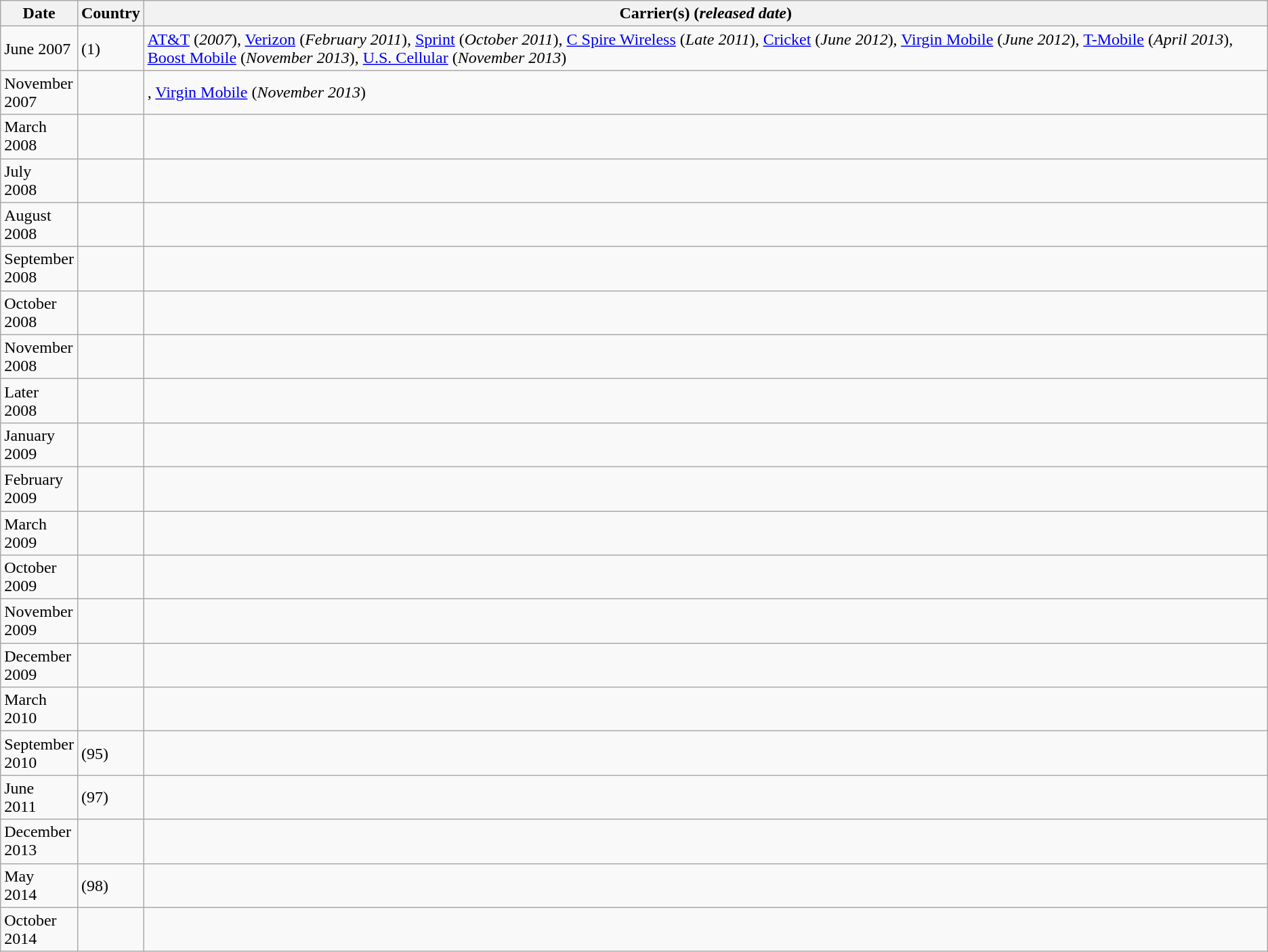<table class="wikitable">
<tr>
<th>Date</th>
<th>Country</th>
<th>Carrier(s) (<em>released date</em>)</th>
</tr>
<tr>
<td>June 2007</td>
<td> (1)</td>
<td><a href='#'>AT&T</a> (<em>2007</em>), <a href='#'>Verizon</a> (<em>February 2011</em>), <a href='#'>Sprint</a> (<em>October 2011</em>), <a href='#'>C Spire Wireless</a> (<em>Late 2011</em>), <a href='#'>Cricket</a> (<em>June 2012</em>), <a href='#'>Virgin Mobile</a> (<em>June 2012</em>), <a href='#'>T-Mobile</a> (<em>April 2013</em>), <a href='#'>Boost Mobile</a> (<em>November 2013</em>), <a href='#'>U.S. Cellular</a> (<em>November 2013</em>)</td>
</tr>
<tr>
<td>November<br>2007</td>
<td>  </td>
<td>, <a href='#'>Virgin Mobile</a> (<em>November 2013</em>)</td>
</tr>
<tr>
<td>March<br>2008</td>
<td> </td>
<td></td>
</tr>
<tr>
<td>July<br>2008</td>
<td>               </td>
<td></td>
</tr>
<tr>
<td>August<br>2008</td>
<td>                     </td>
<td></td>
</tr>
<tr>
<td>September<br>2008</td>
<td>    </td>
<td></td>
</tr>
<tr>
<td>October<br>2008</td>
<td> </td>
<td></td>
</tr>
<tr>
<td>November<br>2008</td>
<td> </td>
<td></td>
</tr>
<tr>
<td>Later<br>2008</td>
<td>                     </td>
<td></td>
</tr>
<tr>
<td>January<br>2009</td>
<td></td>
<td></td>
</tr>
<tr>
<td>February<br>2009</td>
<td> </td>
<td></td>
</tr>
<tr>
<td>March<br>2009</td>
<td>   </td>
<td></td>
</tr>
<tr>
<td>October<br>2009</td>
<td></td>
<td></td>
</tr>
<tr>
<td>November<br>2009</td>
<td></td>
<td></td>
</tr>
<tr>
<td>December<br>2009</td>
<td>    </td>
<td></td>
</tr>
<tr>
<td>March<br>2010</td>
<td> </td>
<td></td>
</tr>
<tr>
<td>September<br>2010</td>
<td> (95)</td>
<td></td>
</tr>
<tr>
<td>June<br>2011</td>
<td>  (97)</td>
<td></td>
</tr>
<tr>
<td>December<br>2013</td>
<td></td>
<td></td>
</tr>
<tr>
<td>May<br>2014</td>
<td> (98)</td>
<td></td>
</tr>
<tr>
<td>October<br>2014</td>
<td></td>
<td></td>
</tr>
</table>
